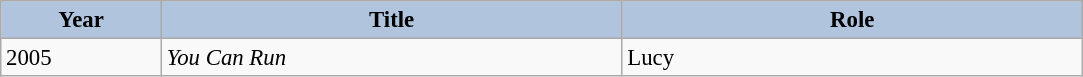<table class="wikitable" style="font-size: 95%;">
<tr>
<th style="background:#B0C4DE;" width="100">Year</th>
<th style="background:#B0C4DE;" width="300">Title</th>
<th style="background:#B0C4DE;" width="300">Role</th>
</tr>
<tr>
<td>2005</td>
<td><em>You Can Run</em></td>
<td>Lucy</td>
</tr>
</table>
